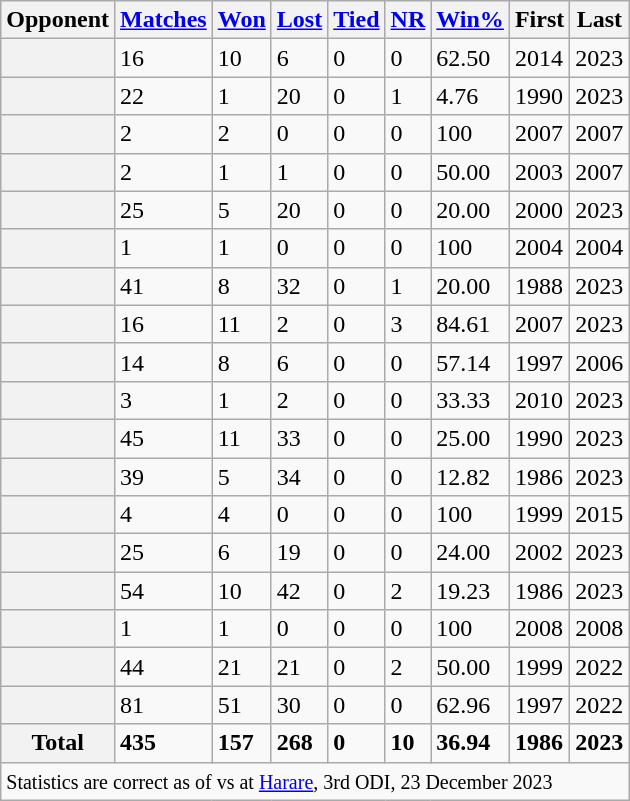<table class="wikitable plainrowheaders sortable" style="text-align:left">
<tr>
<th scope="col">Opponent</th>
<th scope="col"><a href='#'>Matches</a></th>
<th scope="col"><a href='#'>Won</a></th>
<th scope="col"><a href='#'>Lost</a></th>
<th scope="col"><a href='#'>Tied</a></th>
<th scope="col"><a href='#'>NR</a></th>
<th scope="col"><a href='#'>Win%</a></th>
<th scope="col">First</th>
<th scope="col">Last</th>
</tr>
<tr>
<th scope="row"> </th>
<td>16</td>
<td>10</td>
<td>6</td>
<td>0</td>
<td>0</td>
<td>62.50</td>
<td>2014</td>
<td>2023</td>
</tr>
<tr>
<th scope="row"></th>
<td>22</td>
<td>1</td>
<td>20</td>
<td>0</td>
<td>1</td>
<td>4.76</td>
<td>1990</td>
<td>2023</td>
</tr>
<tr>
<th scope="row"> </th>
<td>2</td>
<td>2</td>
<td>0</td>
<td>0</td>
<td>0</td>
<td>100</td>
<td>2007</td>
<td>2007</td>
</tr>
<tr>
<th scope="row"> </th>
<td>2</td>
<td>1</td>
<td>1</td>
<td>0</td>
<td>0</td>
<td>50.00</td>
<td>2003</td>
<td>2007</td>
</tr>
<tr>
<th scope="row"></th>
<td>25</td>
<td>5</td>
<td>20</td>
<td>0</td>
<td>0</td>
<td>20.00</td>
<td>2000</td>
<td>2023</td>
</tr>
<tr>
<th scope="row"> </th>
<td>1</td>
<td>1</td>
<td>0</td>
<td>0</td>
<td>0</td>
<td>100</td>
<td>2004</td>
<td>2004</td>
</tr>
<tr>
<th scope="row"></th>
<td>41</td>
<td>8</td>
<td>32</td>
<td>0</td>
<td>1</td>
<td>20.00</td>
<td>1988</td>
<td>2023</td>
</tr>
<tr>
<th scope="row"> </th>
<td>16</td>
<td>11</td>
<td>2</td>
<td>0</td>
<td>3</td>
<td>84.61</td>
<td>2007</td>
<td>2023</td>
</tr>
<tr>
<th scope="row"> </th>
<td>14</td>
<td>8</td>
<td>6</td>
<td>0</td>
<td>0</td>
<td>57.14</td>
<td>1997</td>
<td>2006</td>
</tr>
<tr>
<th scope="row"> </th>
<td>3</td>
<td>1</td>
<td>2</td>
<td>0</td>
<td>0</td>
<td>33.33</td>
<td>2010</td>
<td>2023</td>
</tr>
<tr>
<th scope="row"></th>
<td>45</td>
<td>11</td>
<td>33</td>
<td>0</td>
<td>0</td>
<td>25.00</td>
<td>1990</td>
<td>2023</td>
</tr>
<tr>
<th scope="row"></th>
<td>39</td>
<td>5</td>
<td>34</td>
<td>0</td>
<td>0</td>
<td>12.82</td>
<td>1986</td>
<td>2023</td>
</tr>
<tr>
<th scope="row"> </th>
<td>4</td>
<td>4</td>
<td>0</td>
<td>0</td>
<td>0</td>
<td>100</td>
<td>1999</td>
<td>2015</td>
</tr>
<tr>
<th scope="row"></th>
<td>25</td>
<td>6</td>
<td>19</td>
<td>0</td>
<td>0</td>
<td>24.00</td>
<td>2002</td>
<td>2023</td>
</tr>
<tr>
<th scope="row"></th>
<td>54</td>
<td>10</td>
<td>42</td>
<td>0</td>
<td>2</td>
<td>19.23</td>
<td>1986</td>
<td>2023</td>
</tr>
<tr>
<th scope="row"> </th>
<td>1</td>
<td>1</td>
<td>0</td>
<td>0</td>
<td>0</td>
<td>100</td>
<td>2008</td>
<td>2008</td>
</tr>
<tr>
<th scope="row"></th>
<td>44</td>
<td>21</td>
<td>21</td>
<td>0</td>
<td>2</td>
<td>50.00</td>
<td>1999</td>
<td>2022</td>
</tr>
<tr>
<th scope="row"></th>
<td>81</td>
<td>51</td>
<td>30</td>
<td>0</td>
<td>0</td>
<td>62.96</td>
<td>1997</td>
<td>2022</td>
</tr>
<tr class="sortbottom">
<th scope="row" style="text-align:center">Total</th>
<td><strong>435</strong></td>
<td><strong>157</strong></td>
<td><strong>268</strong></td>
<td><strong>0</strong></td>
<td><strong>10</strong></td>
<td><strong>36.94</strong></td>
<td><strong>1986</strong></td>
<td><strong>2023</strong></td>
</tr>
<tr>
<td colspan = 9><small>Statistics are correct as of  vs  at <a href='#'>Harare</a>, 3rd ODI, 23 December 2023</small></td>
</tr>
</table>
